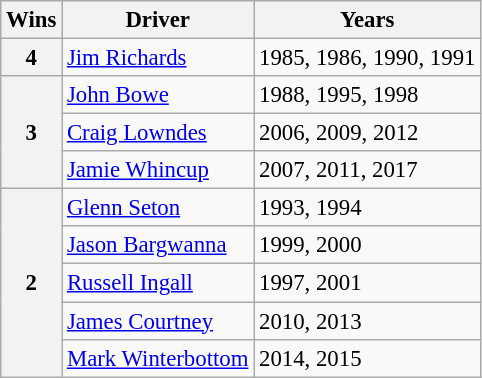<table class="wikitable" style="font-size: 95%;">
<tr>
<th>Wins</th>
<th>Driver</th>
<th>Years</th>
</tr>
<tr>
<th>4</th>
<td> <a href='#'>Jim Richards</a></td>
<td>1985, 1986, 1990, 1991</td>
</tr>
<tr>
<th rowspan="3">3</th>
<td> <a href='#'>John Bowe</a></td>
<td>1988, 1995, 1998</td>
</tr>
<tr>
<td> <a href='#'>Craig Lowndes</a></td>
<td>2006, 2009, 2012</td>
</tr>
<tr>
<td> <a href='#'>Jamie Whincup</a></td>
<td>2007, 2011, 2017</td>
</tr>
<tr>
<th rowspan="5">2</th>
<td> <a href='#'>Glenn Seton</a></td>
<td>1993, 1994</td>
</tr>
<tr>
<td> <a href='#'>Jason Bargwanna</a></td>
<td>1999, 2000</td>
</tr>
<tr>
<td> <a href='#'>Russell Ingall</a></td>
<td>1997, 2001</td>
</tr>
<tr>
<td> <a href='#'>James Courtney</a></td>
<td>2010, 2013</td>
</tr>
<tr>
<td> <a href='#'>Mark Winterbottom</a></td>
<td>2014, 2015</td>
</tr>
</table>
